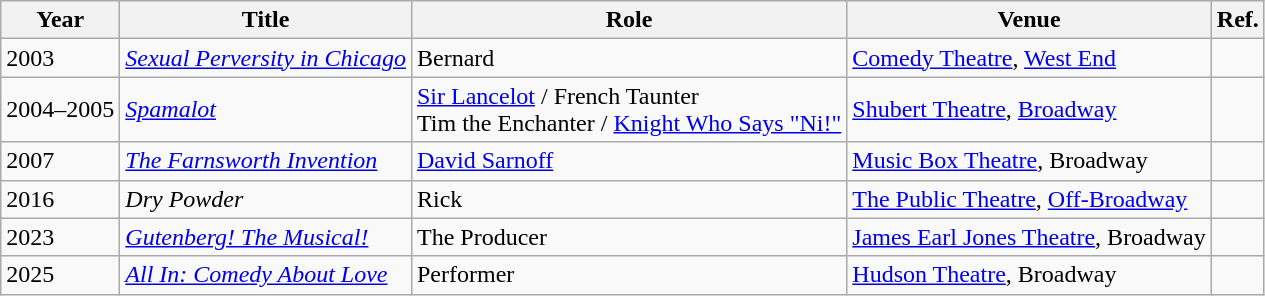<table class="wikitable sortable">
<tr>
<th>Year</th>
<th>Title</th>
<th>Role</th>
<th>Venue</th>
<th class=unsortable>Ref.</th>
</tr>
<tr>
<td>2003</td>
<td><em><a href='#'>Sexual Perversity in Chicago</a></em></td>
<td>Bernard</td>
<td><a href='#'>Comedy Theatre</a>, <a href='#'>West End</a></td>
<td></td>
</tr>
<tr>
<td>2004–2005</td>
<td><em><a href='#'>Spamalot</a></em></td>
<td><a href='#'>Sir Lancelot</a> / French Taunter <br> Tim the Enchanter / <a href='#'>Knight Who Says "Ni!"</a></td>
<td><a href='#'>Shubert Theatre</a>, <a href='#'>Broadway</a></td>
<td></td>
</tr>
<tr>
<td>2007</td>
<td><em><a href='#'>The Farnsworth Invention</a></em></td>
<td><a href='#'>David Sarnoff</a></td>
<td><a href='#'>Music Box Theatre</a>, Broadway</td>
<td></td>
</tr>
<tr>
<td>2016</td>
<td><em>Dry Powder</em></td>
<td>Rick</td>
<td><a href='#'>The Public Theatre</a>, <a href='#'>Off-Broadway</a></td>
<td></td>
</tr>
<tr>
<td>2023</td>
<td><em><a href='#'>Gutenberg! The Musical!</a></em></td>
<td>The Producer</td>
<td><a href='#'>James Earl Jones Theatre</a>, Broadway</td>
<td></td>
</tr>
<tr>
<td>2025</td>
<td><em><a href='#'>All In: Comedy About Love</a></em></td>
<td>Performer</td>
<td><a href='#'>Hudson Theatre</a>, Broadway</td>
<td></td>
</tr>
</table>
